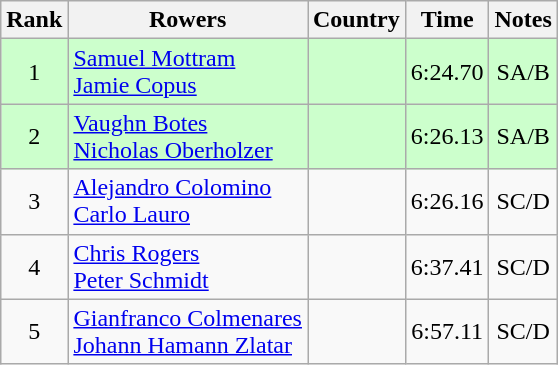<table class="wikitable" style="text-align:center">
<tr>
<th>Rank</th>
<th>Rowers</th>
<th>Country</th>
<th>Time</th>
<th>Notes</th>
</tr>
<tr bgcolor=ccffcc>
<td>1</td>
<td align="left"><a href='#'>Samuel Mottram</a><br><a href='#'>Jamie Copus</a></td>
<td align="left"></td>
<td>6:24.70</td>
<td>SA/B</td>
</tr>
<tr bgcolor=ccffcc>
<td>2</td>
<td align="left"><a href='#'>Vaughn Botes</a><br><a href='#'>Nicholas Oberholzer</a></td>
<td align="left"></td>
<td>6:26.13</td>
<td>SA/B</td>
</tr>
<tr>
<td>3</td>
<td align="left"><a href='#'>Alejandro Colomino</a><br><a href='#'>Carlo Lauro</a></td>
<td align="left"></td>
<td>6:26.16</td>
<td>SC/D</td>
</tr>
<tr>
<td>4</td>
<td align="left"><a href='#'>Chris Rogers</a><br><a href='#'>Peter Schmidt</a></td>
<td align="left"></td>
<td>6:37.41</td>
<td>SC/D</td>
</tr>
<tr>
<td>5</td>
<td align="left"><a href='#'>Gianfranco Colmenares</a><br><a href='#'>Johann Hamann Zlatar</a></td>
<td align="left"></td>
<td>6:57.11</td>
<td>SC/D</td>
</tr>
</table>
